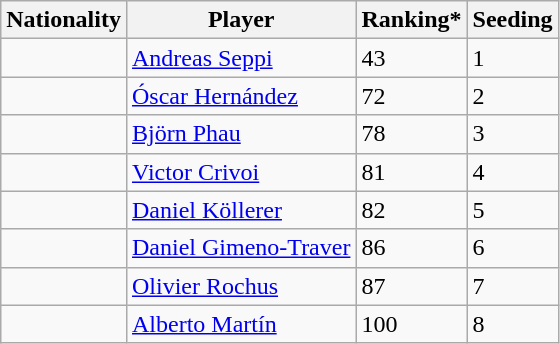<table class="wikitable" border="1">
<tr>
<th>Nationality</th>
<th>Player</th>
<th>Ranking*</th>
<th>Seeding</th>
</tr>
<tr>
<td></td>
<td><a href='#'>Andreas Seppi</a></td>
<td>43</td>
<td>1</td>
</tr>
<tr>
<td></td>
<td><a href='#'>Óscar Hernández</a></td>
<td>72</td>
<td>2</td>
</tr>
<tr>
<td></td>
<td><a href='#'>Björn Phau</a></td>
<td>78</td>
<td>3</td>
</tr>
<tr>
<td></td>
<td><a href='#'>Victor Crivoi</a></td>
<td>81</td>
<td>4</td>
</tr>
<tr>
<td></td>
<td><a href='#'>Daniel Köllerer</a></td>
<td>82</td>
<td>5</td>
</tr>
<tr>
<td></td>
<td><a href='#'>Daniel Gimeno-Traver</a></td>
<td>86</td>
<td>6</td>
</tr>
<tr>
<td></td>
<td><a href='#'>Olivier Rochus</a></td>
<td>87</td>
<td>7</td>
</tr>
<tr>
<td></td>
<td><a href='#'>Alberto Martín</a></td>
<td>100</td>
<td>8</td>
</tr>
</table>
